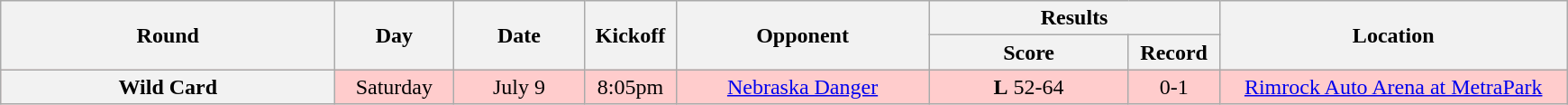<table class="wikitable">
<tr>
<th rowspan="2" width="240">Round</th>
<th rowspan="2" width="80">Day</th>
<th rowspan="2" width="90">Date</th>
<th rowspan="2" width="60">Kickoff</th>
<th rowspan="2" width="180">Opponent</th>
<th colspan="2" width="200">Results</th>
<th rowspan="2" width="250">Location</th>
</tr>
<tr>
<th width="140">Score</th>
<th width="60">Record</th>
</tr>
<tr align="center" bgcolor="#FFCCCC">
<th>Wild Card</th>
<td>Saturday</td>
<td>July 9</td>
<td>8:05pm</td>
<td><a href='#'>Nebraska Danger</a></td>
<td><strong>L</strong> 52-64</td>
<td>0-1</td>
<td><a href='#'>Rimrock Auto Arena at MetraPark</a></td>
</tr>
</table>
